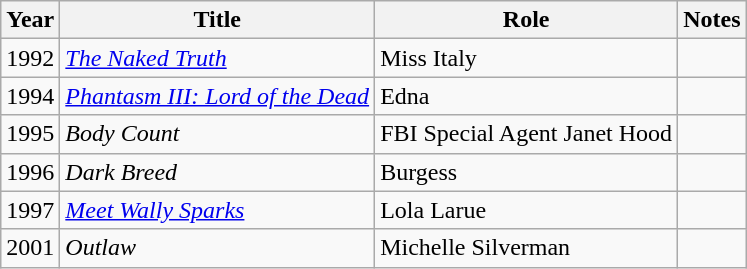<table class="wikitable sortable">
<tr>
<th>Year</th>
<th>Title</th>
<th>Role</th>
<th>Notes</th>
</tr>
<tr>
<td>1992</td>
<td><a href='#'><em>The Naked Truth</em></a></td>
<td>Miss Italy</td>
<td></td>
</tr>
<tr>
<td>1994</td>
<td><em><a href='#'>Phantasm III: Lord of the Dead</a></em></td>
<td>Edna</td>
<td></td>
</tr>
<tr>
<td>1995</td>
<td><em>Body Count</em></td>
<td>FBI Special Agent Janet Hood</td>
<td></td>
</tr>
<tr>
<td>1996</td>
<td><em>Dark Breed</em></td>
<td>Burgess</td>
<td></td>
</tr>
<tr>
<td>1997</td>
<td><em><a href='#'>Meet Wally Sparks</a></em></td>
<td>Lola Larue</td>
<td></td>
</tr>
<tr>
<td>2001</td>
<td><em>Outlaw</em></td>
<td>Michelle Silverman</td>
<td></td>
</tr>
</table>
